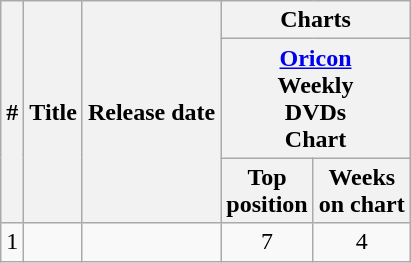<table class="wikitable" style="text-align:center; font-size:;">
<tr>
<th rowspan="3">#</th>
<th rowspan="3">Title</th>
<th rowspan="3">Release date</th>
<th colspan="2">Charts</th>
</tr>
<tr>
<th colspan="2"><a href='#'>Oricon</a><br>Weekly<br>DVDs<br>Chart</th>
</tr>
<tr>
<th>Top<br>position</th>
<th>Weeks<br>on chart</th>
</tr>
<tr>
<td>1</td>
<td align="left"></td>
<td align="right"></td>
<td>7</td>
<td>4</td>
</tr>
</table>
